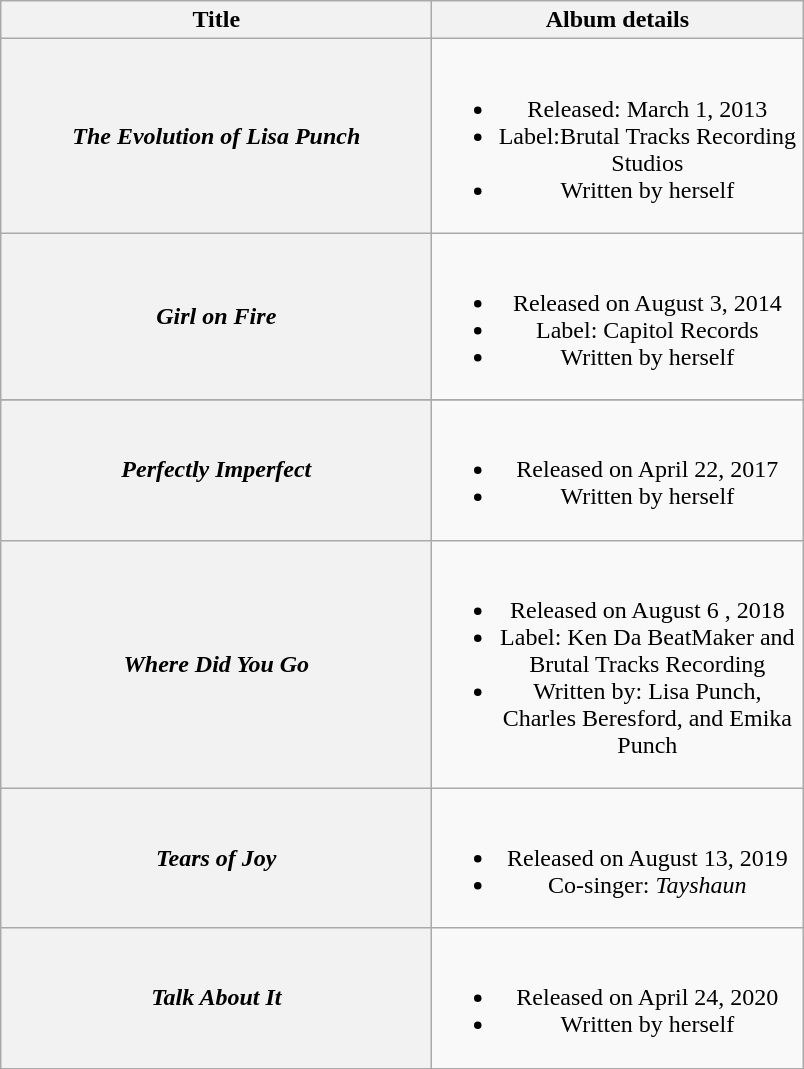<table class="wikitable plainrowheaders" style="text-align:center;" border="1">
<tr>
<th scope="col" style="width:17.5em;">Title</th>
<th scope="col" style="width:15em;">Album details</th>
</tr>
<tr>
<th scope="row"><em>The Evolution of Lisa Punch</em></th>
<td><br><ul><li>Released: March 1, 2013</li><li>Label:Brutal Tracks Recording Studios</li><li>Written by herself</li></ul></td>
</tr>
<tr>
<th scope="row"><em>Girl on Fire</em> </th>
<td><br><ul><li>Released on August 3, 2014</li><li>Label: Capitol Records</li><li>Written by herself</li></ul></td>
</tr>
<tr>
</tr>
<tr>
<th scope="row"><em>Perfectly Imperfect</em> </th>
<td><br><ul><li>Released on April 22, 2017</li><li>Written by herself</li></ul></td>
</tr>
<tr>
<th scope="row"><em>Where Did You Go</em></th>
<td><br><ul><li>Released on August 6 , 2018</li><li>Label: Ken Da BeatMaker and Brutal Tracks Recording</li><li>Written by: Lisa Punch, Charles Beresford, and Emika Punch</li></ul></td>
</tr>
<tr>
<th scope="row"><em>Tears of Joy</em></th>
<td><br><ul><li>Released on August 13, 2019</li><li>Co-singer: <em>Tayshaun</em></li></ul></td>
</tr>
<tr>
<th scope="row"><em>Talk About It</em></th>
<td><br><ul><li>Released on April 24, 2020</li><li>Written by herself</li></ul></td>
</tr>
<tr>
</tr>
</table>
